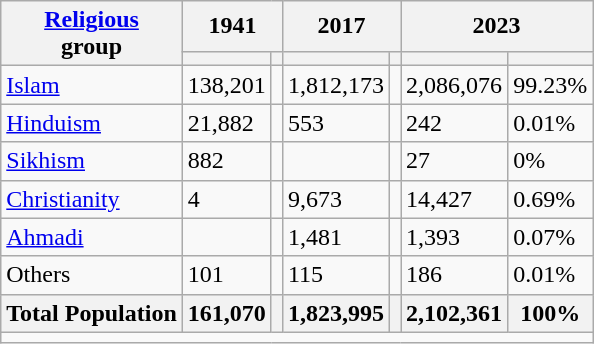<table class="wikitable sortable">
<tr>
<th rowspan="2"><a href='#'>Religious</a><br>group</th>
<th colspan="2">1941</th>
<th colspan="2">2017</th>
<th colspan="2">2023</th>
</tr>
<tr>
<th><a href='#'></a></th>
<th></th>
<th></th>
<th></th>
<th></th>
<th></th>
</tr>
<tr>
<td><a href='#'>Islam</a> </td>
<td>138,201</td>
<td></td>
<td>1,812,173</td>
<td></td>
<td>2,086,076</td>
<td>99.23%</td>
</tr>
<tr>
<td><a href='#'>Hinduism</a> </td>
<td>21,882</td>
<td></td>
<td>553</td>
<td></td>
<td>242</td>
<td>0.01%</td>
</tr>
<tr>
<td><a href='#'>Sikhism</a> </td>
<td>882</td>
<td></td>
<td></td>
<td></td>
<td>27</td>
<td>0%</td>
</tr>
<tr>
<td><a href='#'>Christianity</a> </td>
<td>4</td>
<td></td>
<td>9,673</td>
<td></td>
<td>14,427</td>
<td>0.69%</td>
</tr>
<tr>
<td><a href='#'>Ahmadi</a></td>
<td></td>
<td></td>
<td>1,481</td>
<td></td>
<td>1,393</td>
<td>0.07%</td>
</tr>
<tr>
<td>Others </td>
<td>101</td>
<td></td>
<td>115</td>
<td></td>
<td>186</td>
<td>0.01%</td>
</tr>
<tr>
<th>Total Population</th>
<th>161,070</th>
<th></th>
<th>1,823,995</th>
<th></th>
<th>2,102,361</th>
<th>100%</th>
</tr>
<tr class="sortbottom">
<td colspan="7"></td>
</tr>
</table>
